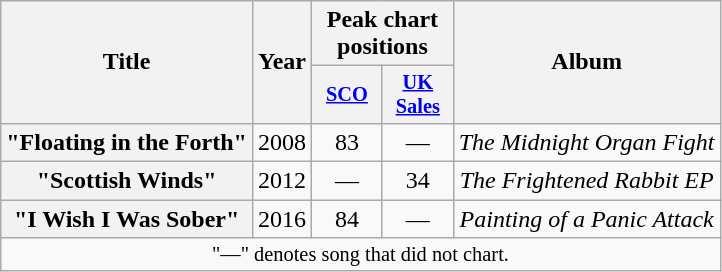<table class="wikitable plainrowheaders" style="text-align:center;">
<tr>
<th scope="col" rowspan="2">Title</th>
<th scope="col" rowspan="2">Year</th>
<th scope="col" colspan="2">Peak chart positions</th>
<th scope="col" rowspan="2">Album</th>
</tr>
<tr>
<th style="width:3em;font-size:85%;"><a href='#'>SCO</a><br></th>
<th scope="col" style="width:3em;font-size:85%;"><a href='#'>UK<br>Sales</a><br></th>
</tr>
<tr>
<th scope="row">"Floating in the Forth"</th>
<td>2008</td>
<td>83</td>
<td>—</td>
<td><em>The Midnight Organ Fight</em></td>
</tr>
<tr>
<th scope="row">"Scottish Winds"</th>
<td>2012</td>
<td>—</td>
<td>34</td>
<td><em>The Frightened Rabbit EP</em></td>
</tr>
<tr>
<th scope="row">"I Wish I Was Sober"</th>
<td>2016</td>
<td>84</td>
<td>—</td>
<td><em>Painting of a Panic Attack</em></td>
</tr>
<tr>
<td colspan="9" style="text-align:center; font-size:85%;">"—" denotes song that did not chart.</td>
</tr>
</table>
